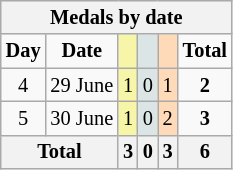<table class="wikitable" style="font-size:85%; text-align:center">
<tr style="background:#efefef;">
<th colspan=6><strong>Medals by date</strong></th>
</tr>
<tr>
<td><strong>Day</strong></td>
<td><strong>Date</strong></td>
<td style="background:#F7F6A8;"></td>
<td style="background:#DCE5E5;"></td>
<td style="background:#FFDAB9;"></td>
<td><strong>Total</strong></td>
</tr>
<tr>
<td>4</td>
<td>29 June</td>
<td style="background:#F7F6A8;">1</td>
<td style="background:#DCE5E5;">0</td>
<td style="background:#FFDAB9;">1</td>
<td><strong>2</strong></td>
</tr>
<tr>
<td>5</td>
<td>30 June</td>
<td style="background:#F7F6A8;">1</td>
<td style="background:#DCE5E5;">0</td>
<td style="background:#FFDAB9;">2</td>
<td><strong>3</strong></td>
</tr>
<tr>
<th colspan="2">Total</th>
<th>3</th>
<th>0</th>
<th>3</th>
<th>6</th>
</tr>
</table>
